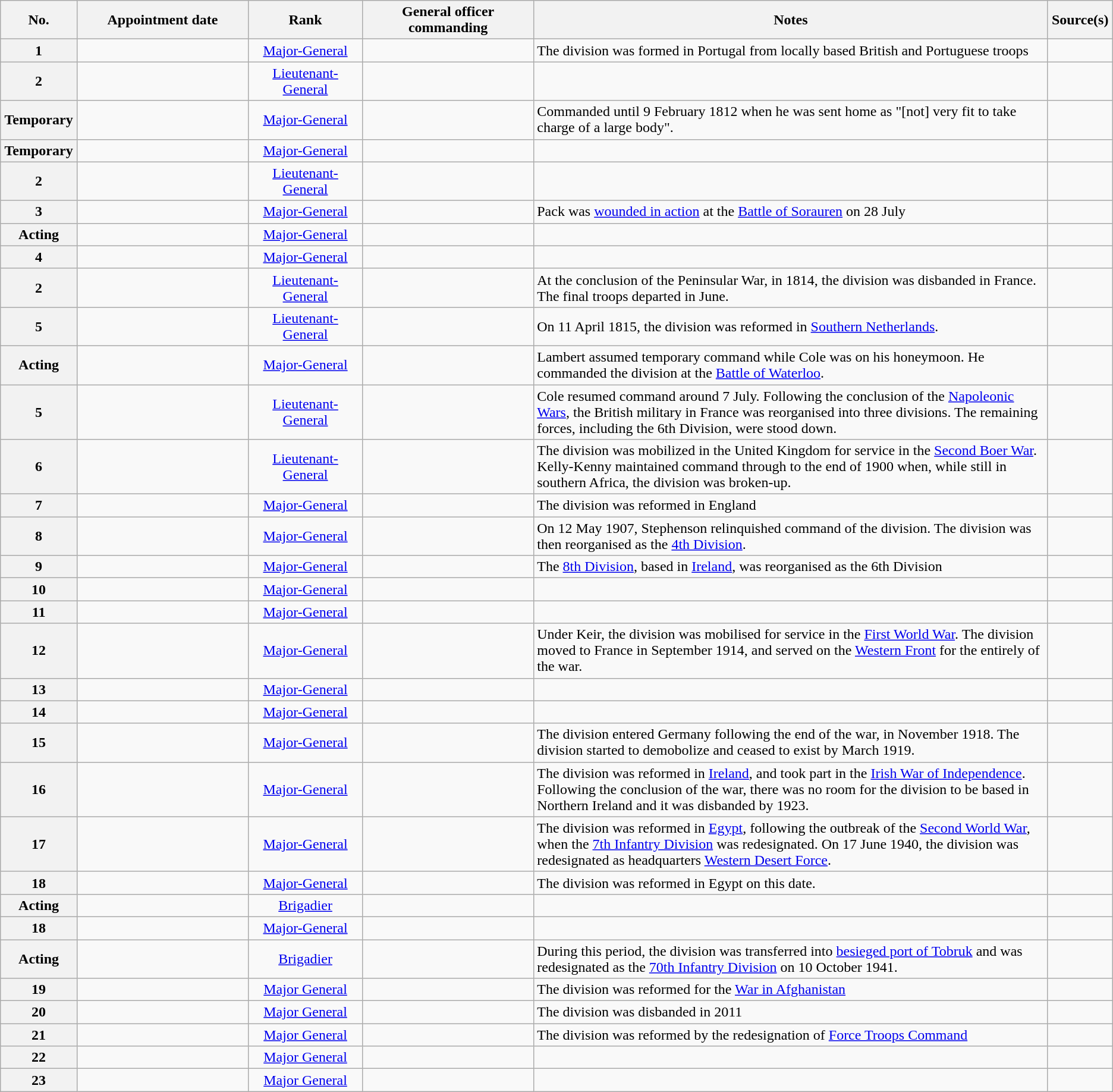<table class="wikitable sortable plainrowheaders" style="text-align: left; border-spacing: 2px; border: 1px solid darkgray;">
<tr>
<th width="5%" scope="col">No.</th>
<th width="15%" scope="col">Appointment date</th>
<th width=10% scope="col">Rank</th>
<th width=15% scope="col">General officer commanding</th>
<th width=45% scope="col">Notes</th>
<th class=unsortable width=5% scope="col">Source(s)</th>
</tr>
<tr>
<th scope="row" style="text-align:center;">1</th>
<td align="center"></td>
<td align="center"><a href='#'>Major-General</a></td>
<td align="center"></td>
<td>The division was formed in Portugal from locally based British and Portuguese troops</td>
<td align="center"></td>
</tr>
<tr>
<th scope="row" style="text-align:center;">2</th>
<td align="center"></td>
<td align="center"><a href='#'>Lieutenant-General</a></td>
<td align="center"></td>
<td></td>
<td align="center"></td>
</tr>
<tr>
<th scope="row" style="text-align:center;">Temporary</th>
<td align="center"></td>
<td align="center"><a href='#'>Major-General</a></td>
<td align="center"></td>
<td>Commanded until 9 February 1812 when he was sent home as "[not] very fit to take charge of a large body".</td>
<td align="center"></td>
</tr>
<tr>
<th scope="row" style="text-align:center;">Temporary</th>
<td align="center"></td>
<td align="center"><a href='#'>Major-General</a></td>
<td align="center"></td>
<td></td>
<td align="center"></td>
</tr>
<tr>
<th scope="row" style="text-align:center;">2</th>
<td align="center"></td>
<td align="center"><a href='#'>Lieutenant-General</a></td>
<td align="center"></td>
<td></td>
<td align="center"></td>
</tr>
<tr>
<th scope="row" style="text-align:center;">3</th>
<td align="center"></td>
<td align="center"><a href='#'>Major-General</a></td>
<td align="center"></td>
<td>Pack was <a href='#'>wounded in action</a> at the <a href='#'>Battle of Sorauren</a> on 28 July</td>
<td align="center"></td>
</tr>
<tr>
<th scope="row" style="text-align:center;">Acting</th>
<td align="center"></td>
<td align="center"><a href='#'>Major-General</a></td>
<td align="center"></td>
<td></td>
<td align="center"></td>
</tr>
<tr>
<th scope="row" style="text-align:center;">4</th>
<td align="center"></td>
<td align="center"><a href='#'>Major-General</a></td>
<td align="center"></td>
<td></td>
<td align="center"></td>
</tr>
<tr>
<th scope="row" style="text-align:center;">2</th>
<td align="center"></td>
<td align="center"><a href='#'>Lieutenant-General</a></td>
<td align="center"></td>
<td>At the conclusion of the Peninsular War, in 1814, the division was disbanded in France. The final troops departed in June.</td>
<td align="center"></td>
</tr>
<tr>
<th scope="row" style="text-align:center;">5</th>
<td align="center"></td>
<td align="center"><a href='#'>Lieutenant-General</a></td>
<td align="center"></td>
<td>On 11 April 1815, the division was reformed in <a href='#'>Southern Netherlands</a>.</td>
<td align="center"></td>
</tr>
<tr>
<th scope="row" style="text-align:center;">Acting</th>
<td align="center"></td>
<td align="center"><a href='#'>Major-General</a></td>
<td align="center"></td>
<td>Lambert assumed temporary command while Cole was on his honeymoon. He commanded the division at the <a href='#'>Battle of Waterloo</a>.</td>
<td align="center"></td>
</tr>
<tr>
<th scope="row" style="text-align:center;">5</th>
<td align="center"></td>
<td align="center"><a href='#'>Lieutenant-General</a></td>
<td align="center"></td>
<td>Cole resumed command around 7 July. Following the conclusion of the <a href='#'>Napoleonic Wars</a>, the British military in France was reorganised into three divisions. The remaining forces, including the 6th Division, were stood down.</td>
<td align="center"></td>
</tr>
<tr>
<th scope="row" style="text-align:center;">6</th>
<td align="center"></td>
<td align="center"><a href='#'>Lieutenant-General</a></td>
<td align="center"></td>
<td>The division was mobilized in the United Kingdom for service in the <a href='#'>Second Boer War</a>. Kelly-Kenny maintained command through to the end of 1900 when, while still in southern Africa, the division was broken-up.</td>
<td align="center"></td>
</tr>
<tr>
<th scope="row" style="text-align:center;">7</th>
<td align="center"></td>
<td align="center"><a href='#'>Major-General</a></td>
<td align="center"></td>
<td>The division was reformed in England</td>
<td align="center"></td>
</tr>
<tr>
<th scope="row" style="text-align:center;">8</th>
<td align="center"></td>
<td align="center"><a href='#'>Major-General</a></td>
<td align="center"></td>
<td>On 12 May 1907, Stephenson relinquished command of the division. The division was then reorganised as the <a href='#'>4th Division</a>.</td>
<td align="center"></td>
</tr>
<tr>
<th scope="row" style="text-align:center;">9</th>
<td align="center"></td>
<td align="center"><a href='#'>Major-General</a></td>
<td align="center"></td>
<td>The <a href='#'>8th Division</a>, based in <a href='#'>Ireland</a>, was reorganised as the 6th Division</td>
<td align="center"></td>
</tr>
<tr>
<th scope="row" style="text-align:center;">10</th>
<td align="center"></td>
<td align="center"><a href='#'>Major-General</a></td>
<td align="center"></td>
<td></td>
<td align="center"></td>
</tr>
<tr>
<th scope="row" style="text-align:center;">11</th>
<td align="center"></td>
<td align="center"><a href='#'>Major-General</a></td>
<td align="center"></td>
<td></td>
<td align="center"></td>
</tr>
<tr>
<th scope="row" style="text-align:center;">12</th>
<td align="center"></td>
<td align="center"><a href='#'>Major-General</a></td>
<td align="center"></td>
<td>Under Keir, the division was mobilised for service in the <a href='#'>First World War</a>. The division moved to France in September 1914, and served on the <a href='#'>Western Front</a> for the entirely of the war.</td>
<td align="center"></td>
</tr>
<tr>
<th scope="row" style="text-align:center;">13</th>
<td align="center"></td>
<td align="center"><a href='#'>Major-General</a></td>
<td align="center"></td>
<td></td>
<td align="center"></td>
</tr>
<tr>
<th scope="row" style="text-align:center;">14</th>
<td align="center"></td>
<td align="center"><a href='#'>Major-General</a></td>
<td align="center"></td>
<td></td>
<td align="center"></td>
</tr>
<tr>
<th scope="row" style="text-align:center;">15</th>
<td align="center"></td>
<td align="center"><a href='#'>Major-General</a></td>
<td align="center"></td>
<td>The division entered Germany following the end of the war, in November 1918. The division started to demobolize and ceased to exist by March 1919.</td>
<td align="center"></td>
</tr>
<tr>
<th scope="row" style="text-align:center;">16</th>
<td align="center"></td>
<td align="center"><a href='#'>Major-General</a></td>
<td align="center"></td>
<td>The division was reformed in <a href='#'>Ireland</a>, and took part in the <a href='#'>Irish War of Independence</a>. Following the conclusion of the war, there was no room for the division to be based in Northern Ireland and it was disbanded by 1923.</td>
<td align="center"></td>
</tr>
<tr>
<th scope="row" style="text-align:center;">17</th>
<td align="center"></td>
<td align="center"><a href='#'>Major-General</a></td>
<td align="center"></td>
<td>The division was reformed in <a href='#'>Egypt</a>, following the outbreak of the <a href='#'>Second World War</a>, when the <a href='#'>7th Infantry Division</a> was redesignated. On 17 June 1940, the division was redesignated as headquarters <a href='#'>Western Desert Force</a>.</td>
<td align="center"></td>
</tr>
<tr>
<th scope="row" style="text-align:center;">18</th>
<td align="center"></td>
<td align="center"><a href='#'>Major-General</a></td>
<td align="center"></td>
<td>The division was reformed in Egypt on this date.</td>
<td align="center"></td>
</tr>
<tr>
<th scope="row" style="text-align:center;">Acting</th>
<td align="center"></td>
<td align="center"><a href='#'>Brigadier</a></td>
<td align="center"></td>
<td></td>
<td align="center"></td>
</tr>
<tr>
<th scope="row" style="text-align:center;">18</th>
<td align="center"></td>
<td align="center"><a href='#'>Major-General</a></td>
<td align="center"></td>
<td></td>
<td align="center"></td>
</tr>
<tr>
<th scope="row" style="text-align:center;">Acting</th>
<td align="center"></td>
<td align="center"><a href='#'>Brigadier</a></td>
<td align="center"></td>
<td>During this period, the division was transferred into <a href='#'>besieged port of Tobruk</a> and was redesignated as the <a href='#'>70th Infantry Division</a> on 10 October 1941.</td>
<td align="center"></td>
</tr>
<tr>
<th scope="row" style="text-align:center;">19</th>
<td align="center"></td>
<td align="center"><a href='#'>Major General</a></td>
<td align="center"></td>
<td>The division was reformed for the <a href='#'>War in Afghanistan</a></td>
<td align="center"></td>
</tr>
<tr>
<th scope="row" style="text-align:center;">20</th>
<td align="center"></td>
<td align="center"><a href='#'>Major General</a></td>
<td align="center"></td>
<td>The division was disbanded in 2011</td>
<td align="center"></td>
</tr>
<tr>
<th scope="row" style="text-align:center;">21</th>
<td align="center"></td>
<td align="center"><a href='#'>Major General</a></td>
<td align="center"></td>
<td>The division was reformed by the redesignation of <a href='#'>Force Troops Command</a></td>
<td align="center"></td>
</tr>
<tr>
<th scope="row" style="text-align:center;">22</th>
<td align="center"></td>
<td align="center"><a href='#'>Major General</a></td>
<td align="center"></td>
<td></td>
<td align="center"></td>
</tr>
<tr>
<th scope="row" style="text-align:center;">23</th>
<td align="center"></td>
<td align="center"><a href='#'>Major General</a></td>
<td align="center"></td>
<td></td>
<td align="center"></td>
</tr>
</table>
